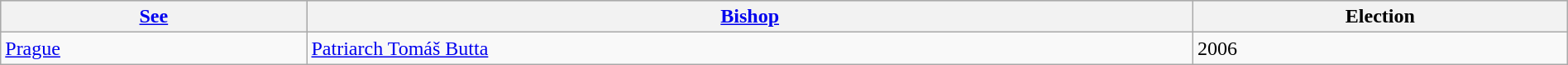<table class="wikitable sortable" width="100%">
<tr bgcolor="#cccccc">
<th><a href='#'>See</a></th>
<th><a href='#'>Bishop</a></th>
<th>Election</th>
</tr>
<tr>
<td><a href='#'>Prague</a></td>
<td><a href='#'>Patriarch Tomáš Butta</a></td>
<td>2006</td>
</tr>
</table>
